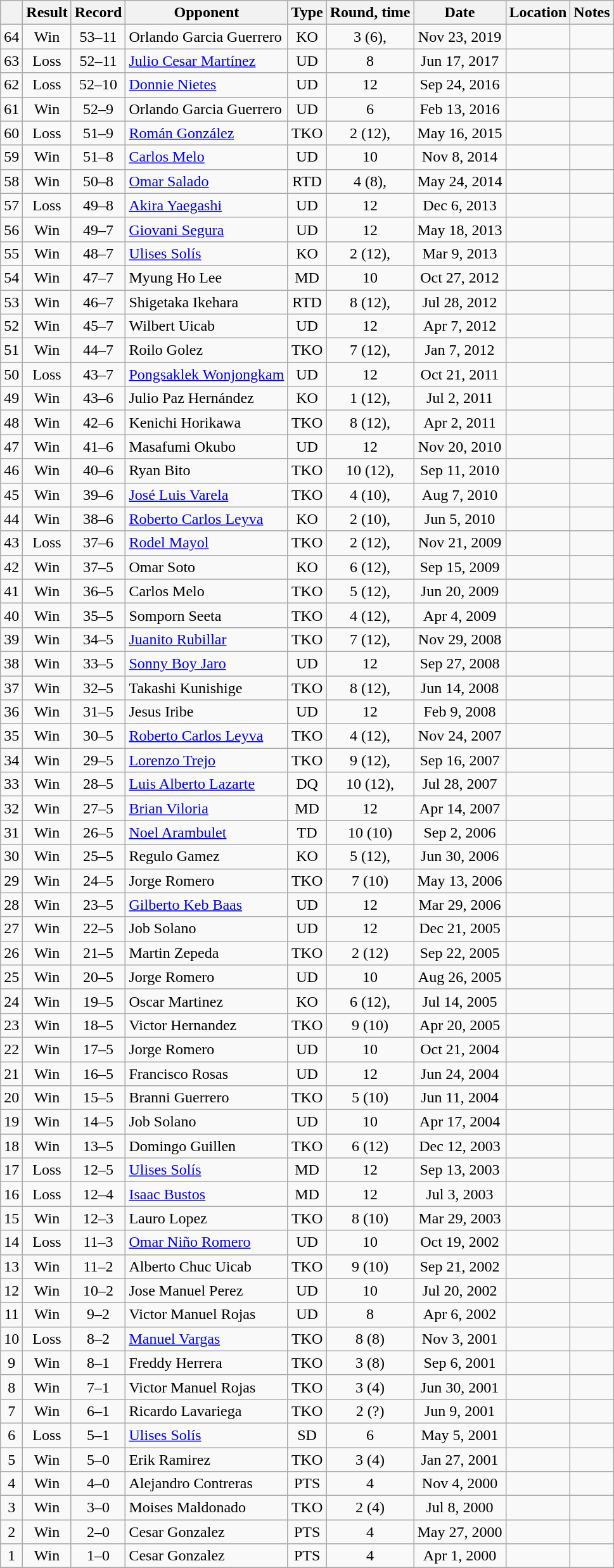<table class="wikitable" style="text-align:center">
<tr>
<th></th>
<th>Result</th>
<th>Record</th>
<th>Opponent</th>
<th>Type</th>
<th>Round, time</th>
<th>Date</th>
<th>Location</th>
<th>Notes</th>
</tr>
<tr>
<td>64</td>
<td>Win</td>
<td>53–11</td>
<td align=left>Orlando Garcia Guerrero</td>
<td>KO</td>
<td>3 (6), </td>
<td>Nov 23, 2019</td>
<td style="text-align:left;"></td>
<td></td>
</tr>
<tr>
<td>63</td>
<td>Loss</td>
<td>52–11</td>
<td align=left><a href='#'>Julio Cesar Martínez</a></td>
<td>UD</td>
<td>8</td>
<td>Jun 17, 2017</td>
<td style="text-align:left;"></td>
<td></td>
</tr>
<tr>
<td>62</td>
<td>Loss</td>
<td>52–10</td>
<td align=left><a href='#'>Donnie Nietes</a></td>
<td>UD</td>
<td>12</td>
<td>Sep 24, 2016</td>
<td style="text-align:left;"></td>
<td style="text-align:left;"></td>
</tr>
<tr>
<td>61</td>
<td>Win</td>
<td>52–9</td>
<td align=left>Orlando Garcia Guerrero</td>
<td>UD</td>
<td>6</td>
<td>Feb 13, 2016</td>
<td style="text-align:left;"></td>
<td></td>
</tr>
<tr>
<td>60</td>
<td>Loss</td>
<td>51–9</td>
<td align=left><a href='#'>Román González</a></td>
<td>TKO</td>
<td>2 (12), </td>
<td>May 16, 2015</td>
<td style="text-align:left;"></td>
<td style="text-align:left;"></td>
</tr>
<tr>
<td>59</td>
<td>Win</td>
<td>51–8</td>
<td align=left><a href='#'>Carlos Melo</a></td>
<td>UD</td>
<td>10</td>
<td>Nov 8, 2014</td>
<td style="text-align:left;"></td>
<td></td>
</tr>
<tr>
<td>58</td>
<td>Win</td>
<td>50–8</td>
<td align=left><a href='#'>Omar Salado</a></td>
<td>RTD</td>
<td>4 (8), </td>
<td>May 24, 2014</td>
<td style="text-align:left;"></td>
<td></td>
</tr>
<tr>
<td>57</td>
<td>Loss</td>
<td>49–8</td>
<td align=left><a href='#'>Akira Yaegashi</a></td>
<td>UD</td>
<td>12</td>
<td>Dec 6, 2013</td>
<td style="text-align:left;"></td>
<td style="text-align:left;"></td>
</tr>
<tr>
<td>56</td>
<td>Win</td>
<td>49–7</td>
<td align=left><a href='#'>Giovani Segura</a></td>
<td>UD</td>
<td>12</td>
<td>May 18, 2013</td>
<td style="text-align:left;"></td>
<td style="text-align:left;"></td>
</tr>
<tr>
<td>55</td>
<td>Win</td>
<td>48–7</td>
<td align=left><a href='#'>Ulises Solís</a></td>
<td>KO</td>
<td>2 (12), </td>
<td>Mar 9, 2013</td>
<td style="text-align:left;"></td>
<td style="text-align:left;"></td>
</tr>
<tr>
<td>54</td>
<td>Win</td>
<td>47–7</td>
<td align=left>Myung Ho Lee</td>
<td>MD</td>
<td>10</td>
<td>Oct 27, 2012</td>
<td style="text-align:left;"></td>
<td></td>
</tr>
<tr>
<td>53</td>
<td>Win</td>
<td>46–7</td>
<td align=left>Shigetaka Ikehara</td>
<td>RTD</td>
<td>8 (12), </td>
<td>Jul 28, 2012</td>
<td style="text-align:left;"></td>
<td style="text-align:left;"></td>
</tr>
<tr>
<td>52</td>
<td>Win</td>
<td>45–7</td>
<td align=left>Wilbert Uicab</td>
<td>UD</td>
<td>12</td>
<td>Apr 7, 2012</td>
<td style="text-align:left;"></td>
<td style="text-align:left;"></td>
</tr>
<tr>
<td>51</td>
<td>Win</td>
<td>44–7</td>
<td align=left>Roilo Golez</td>
<td>TKO</td>
<td>7 (12), </td>
<td>Jan 7, 2012</td>
<td style="text-align:left;"></td>
<td style="text-align:left;"></td>
</tr>
<tr>
<td>50</td>
<td>Loss</td>
<td>43–7</td>
<td align=left><a href='#'>Pongsaklek Wonjongkam</a></td>
<td>UD</td>
<td>12</td>
<td>Oct 21, 2011</td>
<td style="text-align:left;"></td>
<td style="text-align:left;"></td>
</tr>
<tr>
<td>49</td>
<td>Win</td>
<td>43–6</td>
<td align=left>Julio Paz Hernández</td>
<td>KO</td>
<td>1 (12), </td>
<td>Jul 2, 2011</td>
<td style="text-align:left;"></td>
<td style="text-align:left;"></td>
</tr>
<tr>
<td>48</td>
<td>Win</td>
<td>42–6</td>
<td align=left>Kenichi Horikawa</td>
<td>TKO</td>
<td>8 (12), </td>
<td>Apr 2, 2011</td>
<td style="text-align:left;"></td>
<td style="text-align:left;"></td>
</tr>
<tr>
<td>47</td>
<td>Win</td>
<td>41–6</td>
<td align=left>Masafumi Okubo</td>
<td>UD</td>
<td>12</td>
<td>Nov 20, 2010</td>
<td style="text-align:left;"></td>
<td style="text-align:left;"></td>
</tr>
<tr>
<td>46</td>
<td>Win</td>
<td>40–6</td>
<td align=left>Ryan Bito</td>
<td>TKO</td>
<td>10 (12), </td>
<td>Sep 11, 2010</td>
<td style="text-align:left;"></td>
<td style="text-align:left;"></td>
</tr>
<tr>
<td>45</td>
<td>Win</td>
<td>39–6</td>
<td align=left><a href='#'>José Luis Varela</a></td>
<td>TKO</td>
<td>4 (10), </td>
<td>Aug 7, 2010</td>
<td style="text-align:left;"></td>
<td></td>
</tr>
<tr>
<td>44</td>
<td>Win</td>
<td>38–6</td>
<td align=left><a href='#'>Roberto Carlos Leyva</a></td>
<td>KO</td>
<td>2 (10), </td>
<td>Jun 5, 2010</td>
<td style="text-align:left;"></td>
<td></td>
</tr>
<tr>
<td>43</td>
<td>Loss</td>
<td>37–6</td>
<td align=left><a href='#'>Rodel Mayol</a></td>
<td>TKO</td>
<td>2 (12), </td>
<td>Nov 21, 2009</td>
<td style="text-align:left;"></td>
<td style="text-align:left;"></td>
</tr>
<tr>
<td>42</td>
<td>Win</td>
<td>37–5</td>
<td align=left>Omar Soto</td>
<td>KO</td>
<td>6 (12), </td>
<td>Sep 15, 2009</td>
<td style="text-align:left;"></td>
<td style="text-align:left;"></td>
</tr>
<tr>
<td>41</td>
<td>Win</td>
<td>36–5</td>
<td align=left>Carlos Melo</td>
<td>TKO</td>
<td>5 (12), </td>
<td>Jun 20, 2009</td>
<td style="text-align:left;"></td>
<td style="text-align:left;"></td>
</tr>
<tr>
<td>40</td>
<td>Win</td>
<td>35–5</td>
<td align=left>Somporn Seeta</td>
<td>TKO</td>
<td>4 (12), </td>
<td>Apr 4, 2009</td>
<td style="text-align:left;"></td>
<td style="text-align:left;"></td>
</tr>
<tr>
<td>39</td>
<td>Win</td>
<td>34–5</td>
<td align=left><a href='#'>Juanito Rubillar</a></td>
<td>TKO</td>
<td>7 (12), </td>
<td>Nov 29, 2008</td>
<td style="text-align:left;"></td>
<td style="text-align:left;"></td>
</tr>
<tr>
<td>38</td>
<td>Win</td>
<td>33–5</td>
<td align=left><a href='#'>Sonny Boy Jaro</a></td>
<td>UD</td>
<td>12</td>
<td>Sep 27, 2008</td>
<td style="text-align:left;"></td>
<td style="text-align:left;"></td>
</tr>
<tr>
<td>37</td>
<td>Win</td>
<td>32–5</td>
<td align=left>Takashi Kunishige</td>
<td>TKO</td>
<td>8 (12), </td>
<td>Jun 14, 2008</td>
<td style="text-align:left;"></td>
<td style="text-align:left;"></td>
</tr>
<tr>
<td>36</td>
<td>Win</td>
<td>31–5</td>
<td align=left>Jesus Iribe</td>
<td>UD</td>
<td>12</td>
<td>Feb 9, 2008</td>
<td style="text-align:left;"></td>
<td style="text-align:left;"></td>
</tr>
<tr>
<td>35</td>
<td>Win</td>
<td>30–5</td>
<td align=left><a href='#'>Roberto Carlos Leyva</a></td>
<td>TKO</td>
<td>4 (12), </td>
<td>Nov 24, 2007</td>
<td style="text-align:left;"></td>
<td style="text-align:left;"></td>
</tr>
<tr>
<td>34</td>
<td>Win</td>
<td>29–5</td>
<td align=left><a href='#'>Lorenzo Trejo</a></td>
<td>TKO</td>
<td>9 (12), </td>
<td>Sep 16, 2007</td>
<td style="text-align:left;"></td>
<td style="text-align:left;"></td>
</tr>
<tr>
<td>33</td>
<td>Win</td>
<td>28–5</td>
<td align=left><a href='#'>Luis Alberto Lazarte</a></td>
<td>DQ</td>
<td>10 (12), </td>
<td>Jul 28, 2007</td>
<td style="text-align:left;"></td>
<td style="text-align:left;"></td>
</tr>
<tr>
<td>32</td>
<td>Win</td>
<td>27–5</td>
<td align=left><a href='#'>Brian Viloria</a></td>
<td>MD</td>
<td>12</td>
<td>Apr 14, 2007</td>
<td style="text-align:left;"></td>
<td style="text-align:left;"></td>
</tr>
<tr>
<td>31</td>
<td>Win</td>
<td>26–5</td>
<td align=left><a href='#'>Noel Arambulet</a></td>
<td>TD</td>
<td>10 (10)</td>
<td>Sep 2, 2006</td>
<td style="text-align:left;"></td>
<td></td>
</tr>
<tr>
<td>30</td>
<td>Win</td>
<td>25–5</td>
<td align=left>Regulo Gamez</td>
<td>KO</td>
<td>5 (12), </td>
<td>Jun 30, 2006</td>
<td style="text-align:left;"></td>
<td style="text-align:left;"></td>
</tr>
<tr>
<td>29</td>
<td>Win</td>
<td>24–5</td>
<td align=left>Jorge Romero</td>
<td>TKO</td>
<td>7 (10)</td>
<td>May 13, 2006</td>
<td style="text-align:left;"></td>
<td></td>
</tr>
<tr>
<td>28</td>
<td>Win</td>
<td>23–5</td>
<td align=left><a href='#'>Gilberto Keb Baas</a></td>
<td>UD</td>
<td>12</td>
<td>Mar 29, 2006</td>
<td style="text-align:left;"></td>
<td></td>
</tr>
<tr>
<td>27</td>
<td>Win</td>
<td>22–5</td>
<td align=left>Job Solano</td>
<td>UD</td>
<td>12</td>
<td>Dec 21, 2005</td>
<td style="text-align:left;"></td>
<td></td>
</tr>
<tr>
<td>26</td>
<td>Win</td>
<td>21–5</td>
<td align=left>Martin Zepeda</td>
<td>TKO</td>
<td>2 (12)</td>
<td>Sep 22, 2005</td>
<td style="text-align:left;"></td>
<td></td>
</tr>
<tr>
<td>25</td>
<td>Win</td>
<td>20–5</td>
<td align=left>Jorge Romero</td>
<td>UD</td>
<td>10</td>
<td>Aug 26, 2005</td>
<td style="text-align:left;"></td>
<td></td>
</tr>
<tr>
<td>24</td>
<td>Win</td>
<td>19–5</td>
<td align=left>Oscar Martinez</td>
<td>KO</td>
<td>6 (12), </td>
<td>Jul 14, 2005</td>
<td style="text-align:left;"></td>
<td style="text-align:left;"></td>
</tr>
<tr>
<td>23</td>
<td>Win</td>
<td>18–5</td>
<td align=left>Victor Hernandez</td>
<td>TKO</td>
<td>9 (10)</td>
<td>Apr 20, 2005</td>
<td style="text-align:left;"></td>
<td></td>
</tr>
<tr>
<td>22</td>
<td>Win</td>
<td>17–5</td>
<td align=left>Jorge Romero</td>
<td>UD</td>
<td>10</td>
<td>Oct 21, 2004</td>
<td style="text-align:left;"></td>
<td></td>
</tr>
<tr>
<td>21</td>
<td>Win</td>
<td>16–5</td>
<td align=left>Francisco Rosas</td>
<td>UD</td>
<td>12</td>
<td>Jun 24, 2004</td>
<td style="text-align:left;"></td>
<td style="text-align:left;"></td>
</tr>
<tr>
<td>20</td>
<td>Win</td>
<td>15–5</td>
<td align=left>Branni Guerrero</td>
<td>TKO</td>
<td>5 (10)</td>
<td>Jun 11, 2004</td>
<td style="text-align:left;"></td>
<td></td>
</tr>
<tr>
<td>19</td>
<td>Win</td>
<td>14–5</td>
<td align=left>Job Solano</td>
<td>UD</td>
<td>10</td>
<td>Apr 17, 2004</td>
<td style="text-align:left;"></td>
<td></td>
</tr>
<tr>
<td>18</td>
<td>Win</td>
<td>13–5</td>
<td align=left>Domingo Guillen</td>
<td>TKO</td>
<td>6 (12)</td>
<td>Dec 12, 2003</td>
<td style="text-align:left;"></td>
<td></td>
</tr>
<tr>
<td>17</td>
<td>Loss</td>
<td>12–5</td>
<td align=left><a href='#'>Ulises Solís</a></td>
<td>MD</td>
<td>12</td>
<td>Sep 13, 2003</td>
<td style="text-align:left;"></td>
<td style="text-align:left;"></td>
</tr>
<tr>
<td>16</td>
<td>Loss</td>
<td>12–4</td>
<td align=left><a href='#'>Isaac Bustos</a></td>
<td>MD</td>
<td>12</td>
<td>Jul 3, 2003</td>
<td style="text-align:left;"></td>
<td style="text-align:left;"></td>
</tr>
<tr>
<td>15</td>
<td>Win</td>
<td>12–3</td>
<td align=left>Lauro Lopez</td>
<td>TKO</td>
<td>8 (10)</td>
<td>Mar 29, 2003</td>
<td style="text-align:left;"></td>
<td></td>
</tr>
<tr>
<td>14</td>
<td>Loss</td>
<td>11–3</td>
<td align=left><a href='#'>Omar Niño Romero</a></td>
<td>UD</td>
<td>10</td>
<td>Oct 19, 2002</td>
<td style="text-align:left;"></td>
<td></td>
</tr>
<tr>
<td>13</td>
<td>Win</td>
<td>11–2</td>
<td align=left>Alberto Chuc Uicab</td>
<td>TKO</td>
<td>9 (10)</td>
<td>Sep 21, 2002</td>
<td style="text-align:left;"></td>
<td></td>
</tr>
<tr>
<td>12</td>
<td>Win</td>
<td>10–2</td>
<td align=left>Jose Manuel Perez</td>
<td>UD</td>
<td>10</td>
<td>Jul 20, 2002</td>
<td style="text-align:left;"></td>
<td></td>
</tr>
<tr>
<td>11</td>
<td>Win</td>
<td>9–2</td>
<td align=left>Victor Manuel Rojas</td>
<td>UD</td>
<td>8</td>
<td>Apr 6, 2002</td>
<td style="text-align:left;"></td>
<td></td>
</tr>
<tr>
<td>10</td>
<td>Loss</td>
<td>8–2</td>
<td align=left><a href='#'>Manuel Vargas</a></td>
<td>TKO</td>
<td>8 (8)</td>
<td>Nov 3, 2001</td>
<td style="text-align:left;"></td>
<td></td>
</tr>
<tr>
<td>9</td>
<td>Win</td>
<td>8–1</td>
<td align=left>Freddy Herrera</td>
<td>TKO</td>
<td>3 (8)</td>
<td>Sep 6, 2001</td>
<td style="text-align:left;"></td>
<td></td>
</tr>
<tr>
<td>8</td>
<td>Win</td>
<td>7–1</td>
<td align=left>Victor Manuel Rojas</td>
<td>TKO</td>
<td>3 (4)</td>
<td>Jun 30, 2001</td>
<td style="text-align:left;"></td>
<td></td>
</tr>
<tr>
<td>7</td>
<td>Win</td>
<td>6–1</td>
<td align=left>Ricardo Lavariega</td>
<td>TKO</td>
<td>2 (?)</td>
<td>Jun 9, 2001</td>
<td style="text-align:left;"></td>
<td></td>
</tr>
<tr>
<td>6</td>
<td>Loss</td>
<td>5–1</td>
<td align=left><a href='#'>Ulises Solís</a></td>
<td>SD</td>
<td>6</td>
<td>May 5, 2001</td>
<td style="text-align:left;"></td>
<td></td>
</tr>
<tr>
<td>5</td>
<td>Win</td>
<td>5–0</td>
<td align=left>Erik Ramirez</td>
<td>TKO</td>
<td>3 (4)</td>
<td>Jan 27, 2001</td>
<td style="text-align:left;"></td>
<td></td>
</tr>
<tr>
<td>4</td>
<td>Win</td>
<td>4–0</td>
<td align=left>Alejandro Contreras</td>
<td>PTS</td>
<td>4</td>
<td>Nov 4, 2000</td>
<td style="text-align:left;"></td>
<td></td>
</tr>
<tr>
<td>3</td>
<td>Win</td>
<td>3–0</td>
<td align=left>Moises Maldonado</td>
<td>TKO</td>
<td>2 (4)</td>
<td>Jul 8, 2000</td>
<td style="text-align:left;"></td>
<td></td>
</tr>
<tr>
<td>2</td>
<td>Win</td>
<td>2–0</td>
<td align=left>Cesar Gonzalez</td>
<td>PTS</td>
<td>4</td>
<td>May 27, 2000</td>
<td style="text-align:left;"></td>
<td></td>
</tr>
<tr>
<td>1</td>
<td>Win</td>
<td>1–0</td>
<td align=left>Cesar Gonzalez</td>
<td>PTS</td>
<td>4</td>
<td>Apr 1, 2000</td>
<td style="text-align:left;"></td>
<td></td>
</tr>
<tr>
</tr>
</table>
